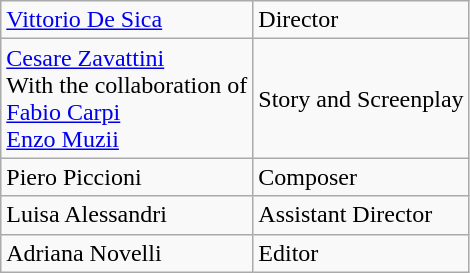<table class="wikitable">
<tr>
<td><a href='#'>Vittorio De Sica</a></td>
<td>Director</td>
</tr>
<tr>
<td><a href='#'>Cesare Zavattini</a><br>With the collaboration of<br><a href='#'>Fabio Carpi</a><br><a href='#'>Enzo Muzii</a></td>
<td>Story and Screenplay</td>
</tr>
<tr>
<td>Piero Piccioni</td>
<td>Composer</td>
</tr>
<tr>
<td>Luisa Alessandri</td>
<td>Assistant Director</td>
</tr>
<tr>
<td>Adriana Novelli</td>
<td>Editor</td>
</tr>
</table>
